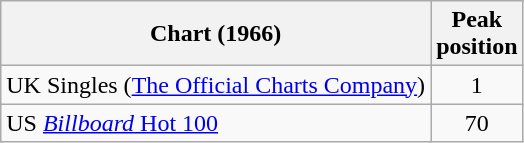<table class="wikitable sortable">
<tr>
<th>Chart (1966)</th>
<th>Peak<br>position</th>
</tr>
<tr>
<td>UK Singles (<a href='#'>The Official Charts Company</a>)</td>
<td align="center">1</td>
</tr>
<tr>
<td align="left">US <a href='#'><em>Billboard</em> Hot 100</a></td>
<td align="center">70</td>
</tr>
</table>
